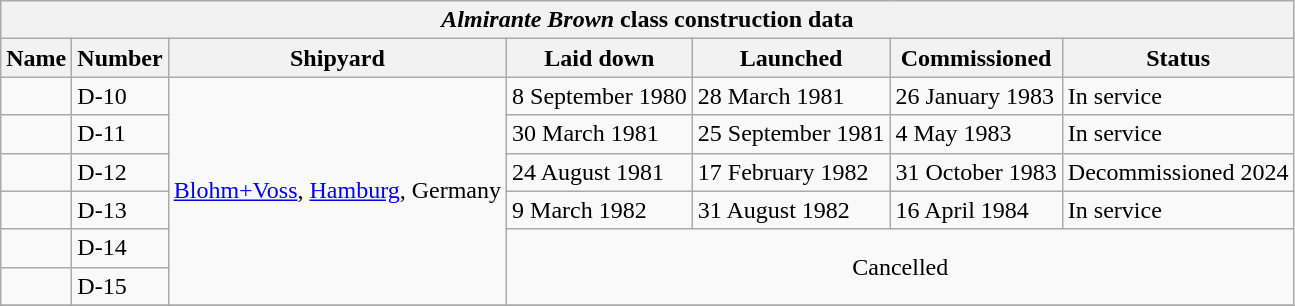<table class="wikitable">
<tr>
<th colspan="7"><em>Almirante Brown</em> class construction data</th>
</tr>
<tr>
<th>Name</th>
<th>Number</th>
<th>Shipyard</th>
<th>Laid down</th>
<th>Launched</th>
<th>Commissioned</th>
<th>Status</th>
</tr>
<tr>
<td></td>
<td>D-10</td>
<td rowspan="6"><a href='#'>Blohm+Voss</a>, <a href='#'>Hamburg</a>, Germany</td>
<td>8 September 1980</td>
<td>28 March 1981</td>
<td>26 January 1983</td>
<td>In service</td>
</tr>
<tr>
<td></td>
<td>D-11</td>
<td>30 March 1981</td>
<td>25 September 1981</td>
<td>4 May 1983</td>
<td>In service</td>
</tr>
<tr>
<td></td>
<td>D-12</td>
<td>24 August 1981</td>
<td>17 February 1982</td>
<td>31 October 1983</td>
<td>Decommissioned 2024</td>
</tr>
<tr>
<td></td>
<td>D-13</td>
<td>9 March 1982</td>
<td>31 August 1982</td>
<td>16 April 1984</td>
<td>In service</td>
</tr>
<tr>
<td></td>
<td>D-14</td>
<td colspan="6" rowspan="2" align="center">Cancelled</td>
</tr>
<tr>
<td></td>
<td>D-15</td>
</tr>
<tr>
</tr>
</table>
